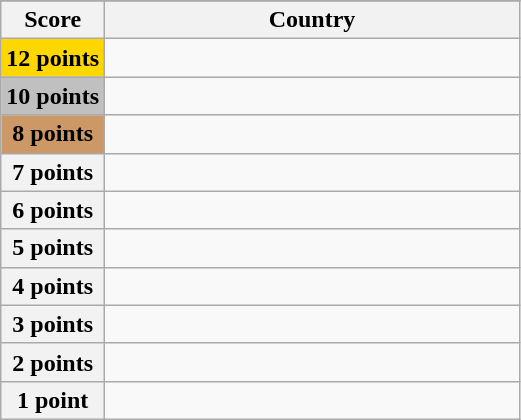<table class="wikitable">
<tr>
</tr>
<tr>
<th scope="col" width="20%">Score</th>
<th scope="col">Country</th>
</tr>
<tr>
<th scope="row" style="background:gold">12 points</th>
<td></td>
</tr>
<tr>
<th scope="row" style="background:silver">10 points</th>
<td></td>
</tr>
<tr>
<th scope="row" style="background:#CC9966">8 points</th>
<td></td>
</tr>
<tr>
<th scope="row">7 points</th>
<td></td>
</tr>
<tr>
<th scope="row">6 points</th>
<td></td>
</tr>
<tr>
<th scope="row">5 points</th>
<td></td>
</tr>
<tr>
<th scope="row">4 points</th>
<td></td>
</tr>
<tr>
<th scope="row">3 points</th>
<td></td>
</tr>
<tr>
<th scope="row">2 points</th>
<td></td>
</tr>
<tr>
<th scope="row">1 point</th>
<td></td>
</tr>
</table>
